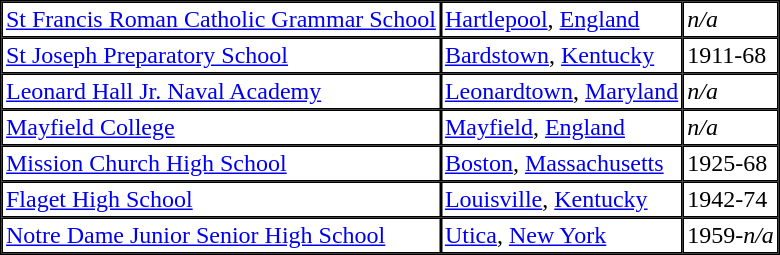<table border="1" bordercolor="black" cellpadding="2" cellspacing="0">
<tr ---->
<td><a href='#'>St Francis Roman Catholic Grammar School</a></td>
<td><a href='#'>Hartlepool</a>, <a href='#'>England</a></td>
<td><em>n/a</em></td>
</tr>
<tr ---->
<td><a href='#'>St Joseph Preparatory School</a></td>
<td><a href='#'>Bardstown</a>, <a href='#'>Kentucky</a></td>
<td>1911-68</td>
</tr>
<tr ---->
<td><a href='#'>Leonard Hall Jr. Naval Academy</a></td>
<td><a href='#'>Leonardtown</a>, <a href='#'>Maryland</a></td>
<td><em>n/a</em></td>
</tr>
<tr ---->
<td><a href='#'>Mayfield College</a></td>
<td><a href='#'>Mayfield</a>, <a href='#'>England</a></td>
<td><em>n/a</em></td>
</tr>
<tr>
<td><a href='#'>Mission Church High School</a></td>
<td><a href='#'>Boston</a>, <a href='#'>Massachusetts</a></td>
<td>1925-68</td>
</tr>
<tr>
<td><a href='#'>Flaget High School</a></td>
<td><a href='#'>Louisville</a>, <a href='#'>Kentucky</a></td>
<td>1942-74</td>
</tr>
<tr>
<td><a href='#'>Notre Dame Junior Senior High School</a></td>
<td><a href='#'>Utica</a>, <a href='#'>New York</a></td>
<td>1959-<em>n/a</em></td>
</tr>
</table>
